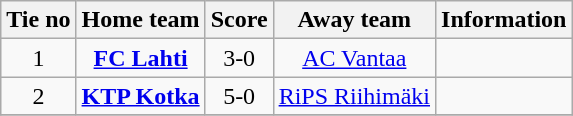<table class="wikitable" style="text-align:center">
<tr>
<th style= width="40px">Tie no</th>
<th style= width="150px">Home team</th>
<th style= width="60px">Score</th>
<th style= width="150px">Away team</th>
<th style= width="30px">Information</th>
</tr>
<tr>
<td>1</td>
<td><strong><a href='#'>FC Lahti</a></strong></td>
<td>3-0</td>
<td><a href='#'>AC Vantaa</a></td>
<td></td>
</tr>
<tr>
<td>2</td>
<td><strong><a href='#'>KTP Kotka</a></strong></td>
<td>5-0</td>
<td><a href='#'>RiPS Riihimäki</a></td>
<td></td>
</tr>
<tr>
</tr>
</table>
